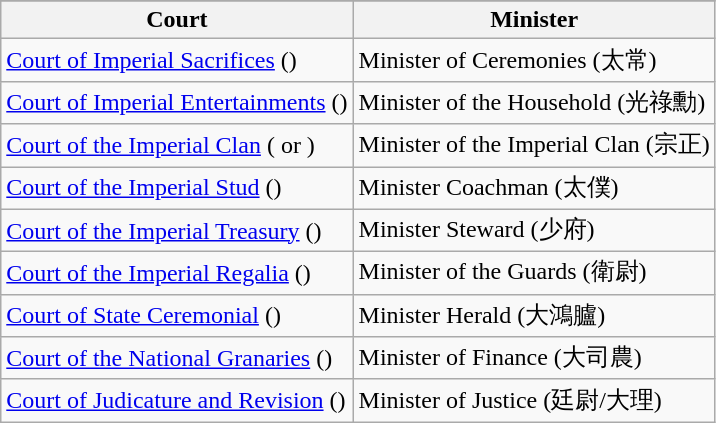<table class="wikitable">
<tr style="background:#CCCC;">
</tr>
<tr>
<th>Court</th>
<th>Minister</th>
</tr>
<tr>
<td><a href='#'>Court of Imperial Sacrifices</a> ()</td>
<td>Minister of Ceremonies (太常)</td>
</tr>
<tr>
<td><a href='#'>Court of Imperial Entertainments</a> ()</td>
<td>Minister of the Household (光祿勳)</td>
</tr>
<tr>
<td><a href='#'>Court of the Imperial Clan</a> ( or )</td>
<td>Minister of the Imperial Clan (宗正)</td>
</tr>
<tr>
<td><a href='#'>Court of the Imperial Stud</a> ()</td>
<td>Minister Coachman (太僕)</td>
</tr>
<tr>
<td><a href='#'>Court of the Imperial Treasury</a> ()</td>
<td>Minister Steward (少府)</td>
</tr>
<tr>
<td><a href='#'>Court of the Imperial Regalia</a> ()</td>
<td>Minister of the Guards (衛尉)</td>
</tr>
<tr>
<td><a href='#'>Court of State Ceremonial</a> ()</td>
<td>Minister Herald (大鴻臚)</td>
</tr>
<tr>
<td><a href='#'>Court of the National Granaries</a> ()</td>
<td>Minister of Finance (大司農)</td>
</tr>
<tr>
<td><a href='#'>Court of Judicature and Revision</a> ()</td>
<td>Minister of Justice (廷尉/大理)</td>
</tr>
</table>
